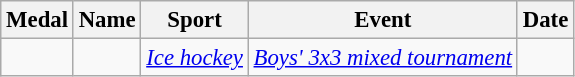<table class="wikitable sortable" style="font-size: 95%">
<tr>
<th>Medal</th>
<th>Name</th>
<th>Sport</th>
<th>Event</th>
<th>Date</th>
</tr>
<tr>
<td><em></em></td>
<td><em></em></td>
<td><em><a href='#'>Ice hockey</a></em></td>
<td><em><a href='#'>Boys' 3x3 mixed tournament</a></em></td>
<td><em></em></td>
</tr>
</table>
